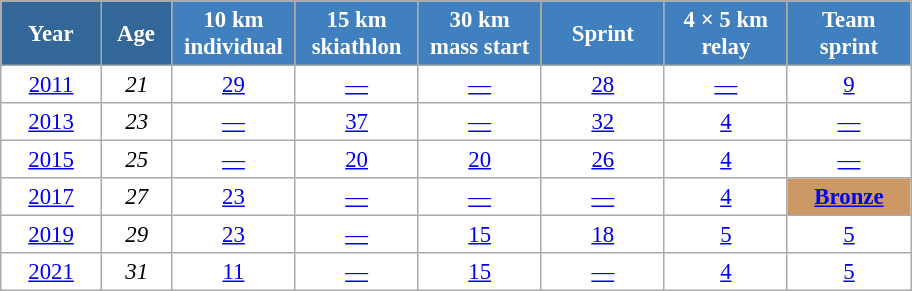<table class="wikitable" style="font-size:95%; text-align:center; border:gray solid 1px; background:#fff;">
<tr>
<th style="background:#369; color:white; width:60px;"> Year </th>
<th style="background:#369; color:white; width:40px;"> Age </th>
<th style="background-color:#4180be; color:white; width:75px;"> 10 km <br> individual </th>
<th style="background-color:#4180be; color:white; width:75px;"> 15 km <br> skiathlon </th>
<th style="background-color:#4180be; color:white; width:75px;"> 30 km <br> mass start </th>
<th style="background-color:#4180be; color:white; width:75px;"> Sprint </th>
<th style="background-color:#4180be; color:white; width:75px;"> 4 × 5 km <br> relay </th>
<th style="background-color:#4180be; color:white; width:75px;"> Team <br> sprint </th>
</tr>
<tr>
<td><a href='#'>2011</a></td>
<td><em>21</em></td>
<td><a href='#'>29</a></td>
<td><a href='#'>—</a></td>
<td><a href='#'>—</a></td>
<td><a href='#'>28</a></td>
<td><a href='#'>—</a></td>
<td><a href='#'>9</a></td>
</tr>
<tr>
<td><a href='#'>2013</a></td>
<td><em>23</em></td>
<td><a href='#'>—</a></td>
<td><a href='#'>37</a></td>
<td><a href='#'>—</a></td>
<td><a href='#'>32</a></td>
<td><a href='#'>4</a></td>
<td><a href='#'>—</a></td>
</tr>
<tr>
<td><a href='#'>2015</a></td>
<td><em>25</em></td>
<td><a href='#'>—</a></td>
<td><a href='#'>20</a></td>
<td><a href='#'>20</a></td>
<td><a href='#'>26</a></td>
<td><a href='#'>4</a></td>
<td><a href='#'>—</a></td>
</tr>
<tr>
<td><a href='#'>2017</a></td>
<td><em>27</em></td>
<td><a href='#'>23</a></td>
<td><a href='#'>—</a></td>
<td><a href='#'>—</a></td>
<td><a href='#'>—</a></td>
<td><a href='#'>4</a></td>
<td style="background:#c96;"><a href='#'><strong>Bronze</strong></a></td>
</tr>
<tr>
<td><a href='#'>2019</a></td>
<td><em>29</em></td>
<td><a href='#'>23</a></td>
<td><a href='#'>—</a></td>
<td><a href='#'>15</a></td>
<td><a href='#'>18</a></td>
<td><a href='#'>5</a></td>
<td><a href='#'>5</a></td>
</tr>
<tr>
<td><a href='#'>2021</a></td>
<td><em>31</em></td>
<td><a href='#'>11</a></td>
<td><a href='#'>—</a></td>
<td><a href='#'>15</a></td>
<td><a href='#'>—</a></td>
<td><a href='#'>4</a></td>
<td><a href='#'>5</a></td>
</tr>
</table>
